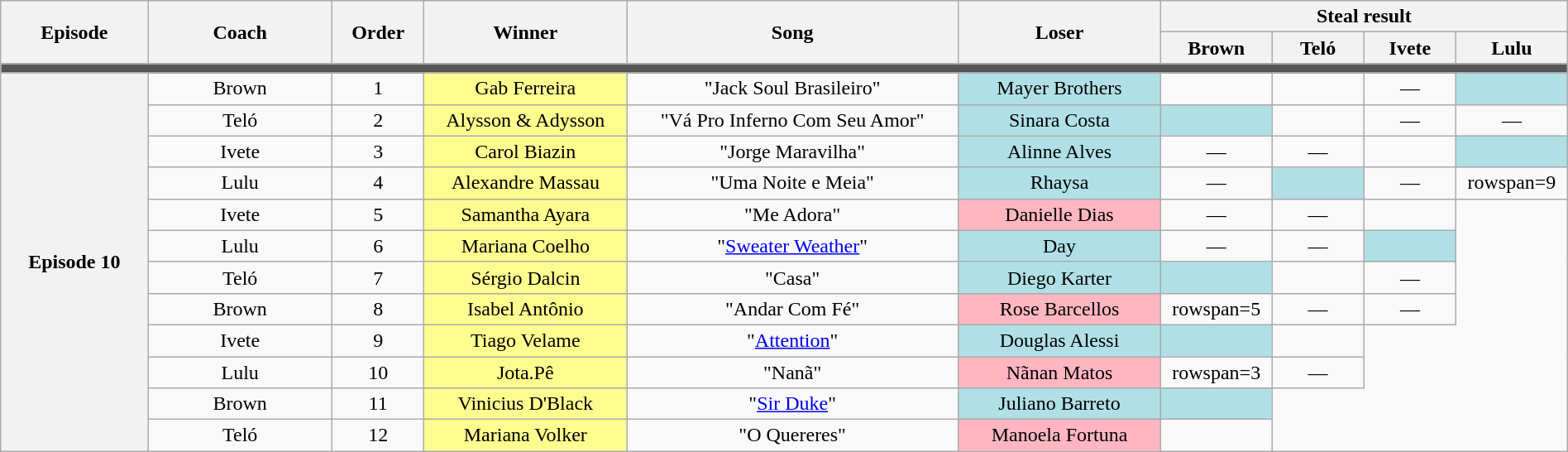<table class="wikitable" style="text-align:center; width:100%;">
<tr>
<th scope="col" width="08%" rowspan=2>Episode</th>
<th scope="col" width="10%" rowspan=2>Coach</th>
<th scope="col" width="05%" rowspan=2>Order</th>
<th scope="col" width="11%" rowspan=2>Winner</th>
<th scope="col" width="18%" rowspan=2>Song</th>
<th scope="col" width="11%" rowspan=2>Loser</th>
<th scope="col" width="20%" colspan=4>Steal result</th>
</tr>
<tr>
<th scope="col" width="05%">Brown</th>
<th scope="col" width="05%">Teló</th>
<th scope="col" width="05%">Ivete</th>
<th scope="col" width="05%">Lulu</th>
</tr>
<tr>
<td colspan="10" style="background:#555;"></td>
</tr>
<tr>
<th rowspan=12>Episode 10<br></th>
<td>Brown</td>
<td>1</td>
<td bgcolor=FDFC8F>Gab Ferreira</td>
<td>"Jack Soul Brasileiro"</td>
<td bgcolor=B0E0E6>Mayer Brothers</td>
<td></td>
<td><strong></strong></td>
<td>—</td>
<td bgcolor=B0E0E6><strong></strong></td>
</tr>
<tr>
<td>Teló</td>
<td>2</td>
<td bgcolor=FDFC8F>Alysson & Adysson</td>
<td>"Vá Pro Inferno Com Seu Amor"</td>
<td bgcolor=B0E0E6>Sinara Costa</td>
<td bgcolor=B0E0E6><strong></strong></td>
<td></td>
<td>—</td>
<td>—</td>
</tr>
<tr>
<td>Ivete</td>
<td>3</td>
<td bgcolor=FDFC8F>Carol Biazin</td>
<td>"Jorge Maravilha"</td>
<td bgcolor=B0E0E6>Alinne Alves</td>
<td>—</td>
<td>—</td>
<td></td>
<td bgcolor=B0E0E6><strong></strong></td>
</tr>
<tr>
<td>Lulu</td>
<td>4</td>
<td bgcolor=FDFC8F>Alexandre Massau</td>
<td>"Uma Noite e Meia"</td>
<td bgcolor=B0E0E6>Rhaysa</td>
<td>—</td>
<td bgcolor=B0E0E6><strong></strong></td>
<td>—</td>
<td>rowspan=9 </td>
</tr>
<tr>
<td>Ivete</td>
<td>5</td>
<td bgcolor=FDFC8F>Samantha Ayara</td>
<td>"Me Adora"</td>
<td bgcolor=FFB6C1>Danielle Dias</td>
<td>—</td>
<td>—</td>
<td></td>
</tr>
<tr>
<td>Lulu</td>
<td>6</td>
<td bgcolor=FDFC8F>Mariana Coelho</td>
<td>"<a href='#'>Sweater Weather</a>"</td>
<td bgcolor=B0E0E6>Day</td>
<td>—</td>
<td>—</td>
<td bgcolor=B0E0E6><strong></strong></td>
</tr>
<tr>
<td>Teló</td>
<td>7</td>
<td bgcolor=FDFC8F>Sérgio Dalcin</td>
<td>"Casa"</td>
<td bgcolor=B0E0E6>Diego Karter</td>
<td bgcolor=B0E0E6><strong></strong></td>
<td></td>
<td>—</td>
</tr>
<tr>
<td>Brown</td>
<td>8</td>
<td bgcolor=FDFC8F>Isabel Antônio</td>
<td>"Andar Com Fé"</td>
<td bgcolor=FFB6C1>Rose Barcellos</td>
<td>rowspan=5 </td>
<td>—</td>
<td>—</td>
</tr>
<tr>
<td>Ivete</td>
<td>9</td>
<td bgcolor=FDFC8F>Tiago Velame</td>
<td>"<a href='#'>Attention</a>"</td>
<td bgcolor=B0E0E6>Douglas Alessi</td>
<td bgcolor=B0E0E6><strong></strong></td>
<td></td>
</tr>
<tr>
<td>Lulu</td>
<td>10</td>
<td bgcolor=FDFC8F>Jota.Pê</td>
<td>"Nanã"</td>
<td bgcolor=FFB6C1>Nãnan Matos</td>
<td>rowspan=3 </td>
<td>—</td>
</tr>
<tr>
<td>Brown</td>
<td>11</td>
<td bgcolor=FDFC8F>Vinicius D'Black</td>
<td>"<a href='#'>Sir Duke</a>"</td>
<td bgcolor=B0E0E6>Juliano Barreto</td>
<td bgcolor=B0E0E6><strong></strong></td>
</tr>
<tr>
<td>Teló</td>
<td>12</td>
<td bgcolor=FDFC8F>Mariana Volker</td>
<td>"O Quereres"</td>
<td bgcolor=FFB6C1>Manoela Fortuna</td>
<td></td>
</tr>
</table>
